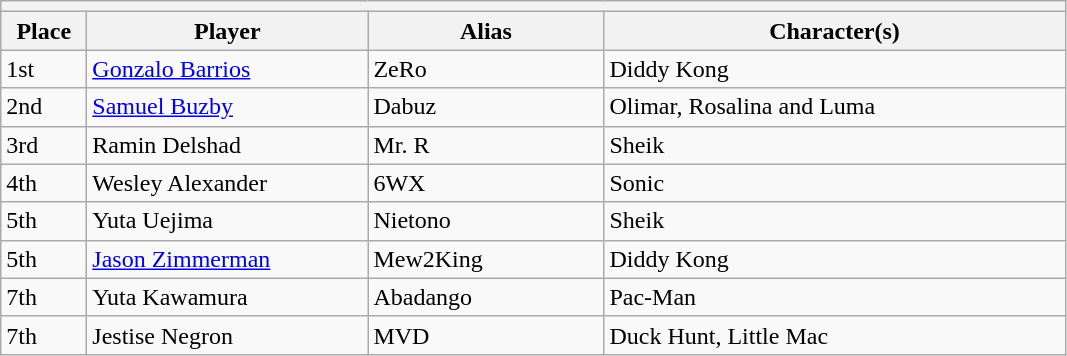<table class="wikitable">
<tr>
<th colspan=4></th>
</tr>
<tr>
<th style="width:50px;">Place</th>
<th style="width:180px;">Player</th>
<th style="width:150px;">Alias</th>
<th style="width:300px;">Character(s)</th>
</tr>
<tr>
<td>1st</td>
<td> <a href='#'>Gonzalo Barrios</a></td>
<td>ZeRo</td>
<td>Diddy Kong</td>
</tr>
<tr>
<td>2nd</td>
<td> <a href='#'>Samuel Buzby</a></td>
<td>Dabuz</td>
<td>Olimar, Rosalina and Luma</td>
</tr>
<tr>
<td>3rd</td>
<td> Ramin Delshad</td>
<td>Mr. R</td>
<td>Sheik</td>
</tr>
<tr>
<td>4th</td>
<td> Wesley Alexander</td>
<td>6WX</td>
<td>Sonic</td>
</tr>
<tr>
<td>5th</td>
<td> Yuta Uejima</td>
<td>Nietono</td>
<td>Sheik</td>
</tr>
<tr>
<td>5th</td>
<td> <a href='#'>Jason Zimmerman</a></td>
<td>Mew2King</td>
<td>Diddy Kong</td>
</tr>
<tr>
<td>7th</td>
<td> Yuta Kawamura</td>
<td>Abadango</td>
<td>Pac-Man</td>
</tr>
<tr>
<td>7th</td>
<td> Jestise Negron</td>
<td>MVD</td>
<td>Duck Hunt, Little Mac</td>
</tr>
</table>
